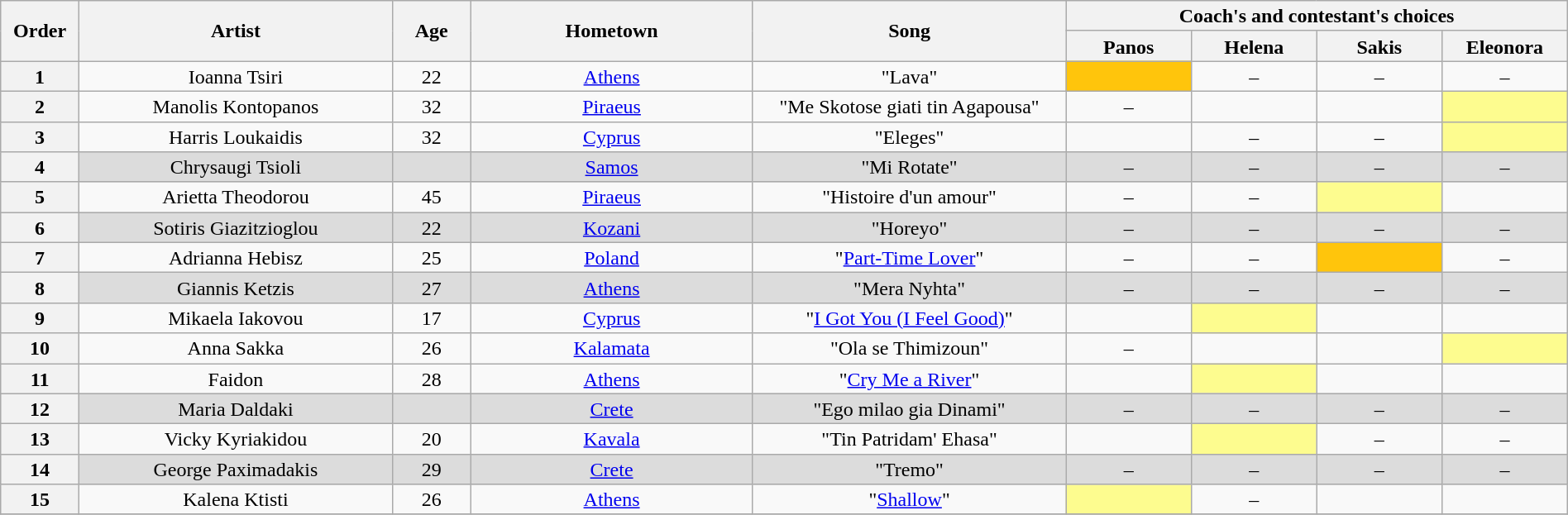<table class="wikitable" style="text-align:center; line-height:17px; width:100%;">
<tr>
<th scope="col" rowspan="2" width="05%">Order</th>
<th scope="col" rowspan="2" width="20%">Artist</th>
<th scope="col" rowspan="2" width="05%">Age</th>
<th scope="col" rowspan="2" width="18%">Hometown</th>
<th scope="col" rowspan="2" width="20%">Song</th>
<th scope="col" colspan="4" width="32%">Coach's and contestant's choices</th>
</tr>
<tr>
<th width="08%">Panos</th>
<th width="08%">Helena</th>
<th width="08%">Sakis</th>
<th width="08%">Eleonora</th>
</tr>
<tr>
<th>1</th>
<td>Ioanna Tsiri</td>
<td>22</td>
<td><a href='#'>Athens</a></td>
<td>"Lava"</td>
<td style="background:#FFC50C;"></td>
<td>–</td>
<td>–</td>
<td>–</td>
</tr>
<tr>
<th>2</th>
<td>Manolis Kontopanos</td>
<td>32</td>
<td><a href='#'>Piraeus</a></td>
<td>"Me Skotose giati tin Agapousa"</td>
<td>–</td>
<td></td>
<td></td>
<td style="background:#fdfc8f;"></td>
</tr>
<tr>
<th>3</th>
<td>Harris Loukaidis</td>
<td>32</td>
<td><a href='#'>Cyprus</a></td>
<td>"Eleges"</td>
<td></td>
<td>–</td>
<td>–</td>
<td style="background:#fdfc8f;"></td>
</tr>
<tr style="background:#DCDCDC;" |>
<th>4</th>
<td>Chrysaugi Tsioli</td>
<td></td>
<td><a href='#'>Samos</a></td>
<td>"Mi Rotate"</td>
<td>–</td>
<td>–</td>
<td>–</td>
<td>–</td>
</tr>
<tr>
<th>5</th>
<td>Arietta Theodorou</td>
<td>45</td>
<td><a href='#'>Piraeus</a></td>
<td>"Histoire d'un amour"</td>
<td>–</td>
<td>–</td>
<td style="background:#fdfc8f;"></td>
<td></td>
</tr>
<tr style="background:#DCDCDC;" |>
<th>6</th>
<td>Sotiris Giazitzioglou</td>
<td>22</td>
<td><a href='#'>Kozani</a></td>
<td>"Horeyo"</td>
<td>–</td>
<td>–</td>
<td>–</td>
<td>–</td>
</tr>
<tr>
<th>7</th>
<td>Adrianna Hebisz</td>
<td>25</td>
<td><a href='#'>Poland</a></td>
<td>"<a href='#'>Part-Time Lover</a>"</td>
<td>–</td>
<td>–</td>
<td style="background:#FFC50C;"></td>
<td>–</td>
</tr>
<tr style="background:#DCDCDC;" |>
<th>8</th>
<td>Giannis Ketzis</td>
<td>27</td>
<td><a href='#'>Athens</a></td>
<td>"Mera Nyhta"</td>
<td>–</td>
<td>–</td>
<td>–</td>
<td>–</td>
</tr>
<tr>
<th>9</th>
<td>Mikaela Iakovou</td>
<td>17</td>
<td><a href='#'>Cyprus</a></td>
<td>"<a href='#'>I Got You (I Feel Good)</a>"</td>
<td></td>
<td style="background:#fdfc8f;"></td>
<td></td>
<td></td>
</tr>
<tr>
<th>10</th>
<td>Anna Sakka</td>
<td>26</td>
<td><a href='#'>Kalamata</a></td>
<td>"Ola se Thimizoun"</td>
<td>–</td>
<td></td>
<td></td>
<td style="background:#fdfc8f;"></td>
</tr>
<tr>
<th>11</th>
<td>Faidon</td>
<td>28</td>
<td><a href='#'>Athens</a></td>
<td>"<a href='#'>Cry Me a River</a>"</td>
<td></td>
<td style="background:#fdfc8f;"></td>
<td></td>
<td></td>
</tr>
<tr style="background:#DCDCDC;" |>
<th>12</th>
<td>Maria Daldaki</td>
<td></td>
<td><a href='#'>Crete</a></td>
<td>"Ego milao gia Dinami"</td>
<td>–</td>
<td>–</td>
<td>–</td>
<td>–</td>
</tr>
<tr>
<th>13</th>
<td>Vicky Kyriakidou</td>
<td>20</td>
<td><a href='#'>Kavala</a></td>
<td>"Tin Patridam' Ehasa"</td>
<td></td>
<td style="background:#fdfc8f;"></td>
<td>–</td>
<td>–</td>
</tr>
<tr style="background:#DCDCDC;" |>
<th>14</th>
<td>George Paximadakis</td>
<td>29</td>
<td><a href='#'>Crete</a></td>
<td>"Tremo"</td>
<td>–</td>
<td>–</td>
<td>–</td>
<td>–</td>
</tr>
<tr>
<th>15</th>
<td>Kalena Ktisti</td>
<td>26</td>
<td><a href='#'>Athens</a></td>
<td>"<a href='#'>Shallow</a>"</td>
<td style="background:#fdfc8f;"></td>
<td>–</td>
<td></td>
<td></td>
</tr>
<tr>
</tr>
</table>
